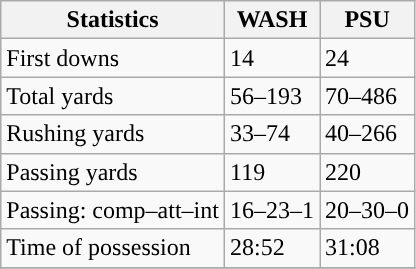<table class="wikitable" style="float: left;">
<tr>
<th>Statistics</th>
<th>WASH</th>
<th>PSU</th>
</tr>
<tr>
<td>First downs</td>
<td>14</td>
<td>24</td>
</tr>
<tr>
<td>Total yards</td>
<td>56–193</td>
<td>70–486</td>
</tr>
<tr>
<td>Rushing yards</td>
<td>33–74</td>
<td>40–266</td>
</tr>
<tr>
<td>Passing yards</td>
<td>119</td>
<td>220</td>
</tr>
<tr>
<td>Passing: comp–att–int</td>
<td>16–23–1</td>
<td>20–30–0</td>
</tr>
<tr>
<td>Time of possession</td>
<td>28:52</td>
<td>31:08</td>
</tr>
<tr>
</tr>
</table>
